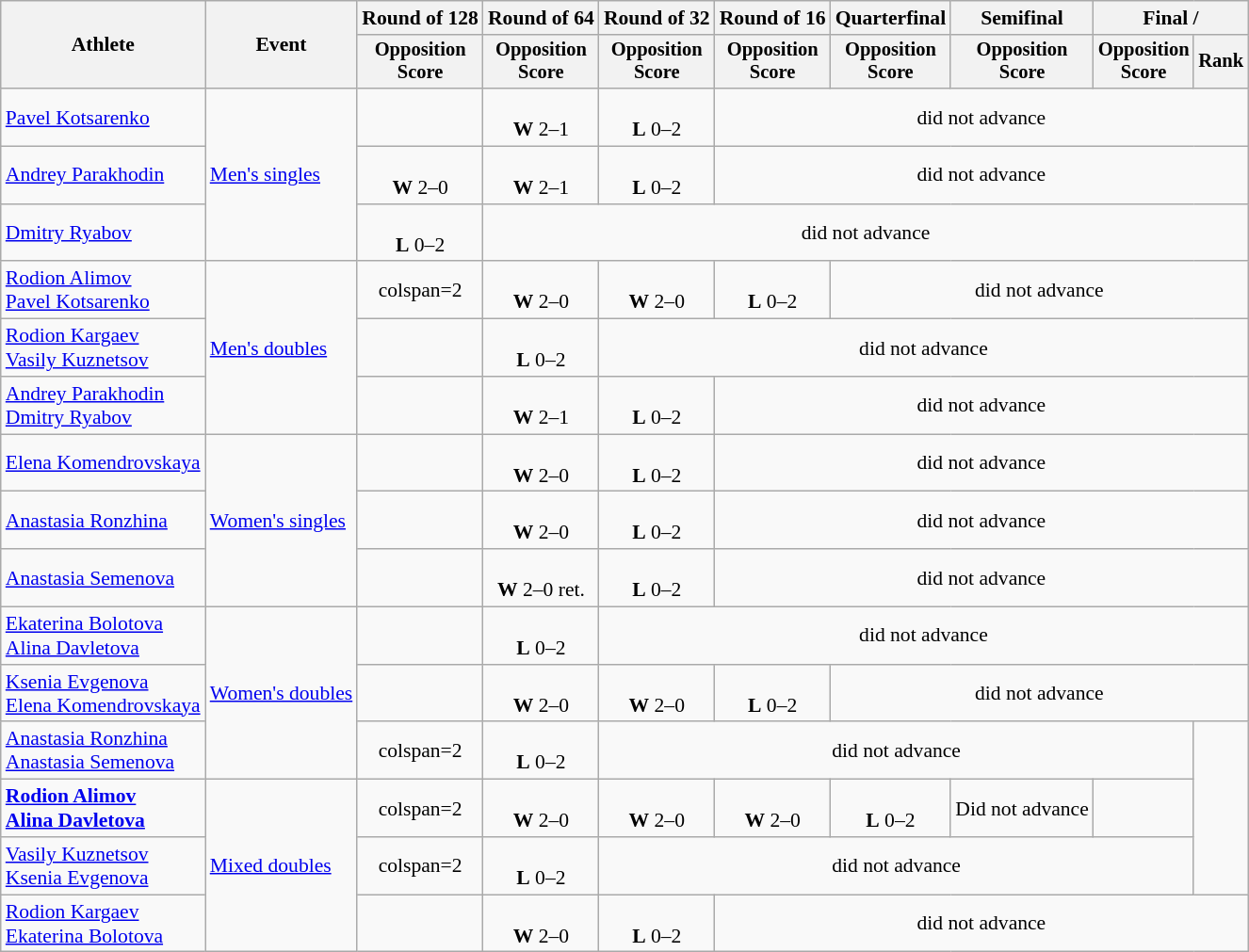<table class="wikitable" style="text-align:center; font-size:90%">
<tr>
<th rowspan=2>Athlete</th>
<th rowspan=2>Event</th>
<th>Round of 128</th>
<th>Round of 64</th>
<th>Round of 32</th>
<th>Round of 16</th>
<th>Quarterfinal</th>
<th>Semifinal</th>
<th colspan=2>Final / </th>
</tr>
<tr style="font-size:95%">
<th>Opposition<br>Score</th>
<th>Opposition<br>Score</th>
<th>Opposition<br>Score</th>
<th>Opposition<br>Score</th>
<th>Opposition<br>Score</th>
<th>Opposition<br>Score</th>
<th>Opposition<br>Score</th>
<th>Rank</th>
</tr>
<tr>
<td align=left><a href='#'>Pavel Kotsarenko</a></td>
<td align=left rowspan=3><a href='#'>Men's singles</a></td>
<td></td>
<td><br><strong>W</strong> 2–1</td>
<td><br><strong>L</strong> 0–2</td>
<td colspan=5>did not advance</td>
</tr>
<tr>
<td align=left><a href='#'>Andrey Parakhodin</a></td>
<td><br><strong>W</strong> 2–0</td>
<td><br><strong>W</strong> 2–1</td>
<td><br><strong>L</strong> 0–2</td>
<td colspan=5>did not advance</td>
</tr>
<tr>
<td align=left><a href='#'>Dmitry Ryabov</a></td>
<td><br><strong>L</strong> 0–2</td>
<td colspan=7>did not advance</td>
</tr>
<tr>
<td align=left><a href='#'>Rodion Alimov</a><br><a href='#'>Pavel Kotsarenko</a></td>
<td align=left rowspan=3><a href='#'>Men's doubles</a></td>
<td>colspan=2 </td>
<td><br><strong>W</strong> 2–0</td>
<td><br><strong>W</strong> 2–0</td>
<td><br><strong>L</strong> 0–2</td>
<td colspan=4>did not advance</td>
</tr>
<tr>
<td align=left><a href='#'>Rodion Kargaev</a><br><a href='#'>Vasily Kuznetsov</a></td>
<td></td>
<td><br><strong>L</strong> 0–2</td>
<td colspan=6>did not advance</td>
</tr>
<tr>
<td align=left><a href='#'>Andrey Parakhodin</a><br><a href='#'>Dmitry Ryabov</a></td>
<td></td>
<td><br><strong>W</strong> 2–1</td>
<td><br><strong>L</strong> 0–2</td>
<td colspan=5>did not advance</td>
</tr>
<tr>
<td align=left><a href='#'>Elena Komendrovskaya</a></td>
<td align=left rowspan=3><a href='#'>Women's singles</a></td>
<td></td>
<td><br><strong>W</strong> 2–0</td>
<td><br><strong>L</strong> 0–2</td>
<td colspan=5>did not advance</td>
</tr>
<tr>
<td align=left><a href='#'>Anastasia Ronzhina</a></td>
<td></td>
<td><br><strong>W</strong> 2–0</td>
<td><br><strong>L</strong> 0–2</td>
<td colspan=5>did not advance</td>
</tr>
<tr>
<td align=left><a href='#'>Anastasia Semenova</a></td>
<td></td>
<td><br><strong>W</strong> 2–0 ret.</td>
<td><br><strong>L</strong> 0–2</td>
<td colspan=5>did not advance</td>
</tr>
<tr>
<td align=left><a href='#'>Ekaterina Bolotova</a><br><a href='#'>Alina Davletova</a></td>
<td align=left rowspan=3><a href='#'>Women's doubles</a></td>
<td></td>
<td><br><strong>L</strong> 0–2</td>
<td colspan=6>did not advance</td>
</tr>
<tr>
<td align=left><a href='#'>Ksenia Evgenova</a><br><a href='#'>Elena Komendrovskaya</a></td>
<td></td>
<td><br><strong>W</strong> 2–0</td>
<td><br><strong>W</strong> 2–0</td>
<td><br><strong>L</strong> 0–2</td>
<td colspan=4>did not advance</td>
</tr>
<tr>
<td align=left><a href='#'>Anastasia Ronzhina</a><br><a href='#'>Anastasia Semenova</a></td>
<td>colspan=2 </td>
<td><br><strong>L</strong> 0–2</td>
<td colspan=5>did not advance</td>
</tr>
<tr>
<td align=left><strong><a href='#'>Rodion Alimov</a><br><a href='#'>Alina Davletova</a></strong></td>
<td align=left rowspan=3><a href='#'>Mixed doubles</a></td>
<td>colspan=2 </td>
<td><br><strong>W</strong> 2–0</td>
<td><br><strong>W</strong> 2–0</td>
<td><br><strong>W</strong> 2–0</td>
<td><br><strong>L</strong> 0–2</td>
<td>Did not advance</td>
<td></td>
</tr>
<tr>
<td align=left><a href='#'>Vasily Kuznetsov</a><br><a href='#'>Ksenia Evgenova</a></td>
<td>colspan=2 </td>
<td><br><strong>L</strong> 0–2</td>
<td colspan=5>did not advance</td>
</tr>
<tr>
<td align=left><a href='#'>Rodion Kargaev</a><br><a href='#'>Ekaterina Bolotova</a></td>
<td></td>
<td><br><strong>W</strong> 2–0</td>
<td><br><strong>L</strong> 0–2</td>
<td colspan=5>did not advance</td>
</tr>
</table>
